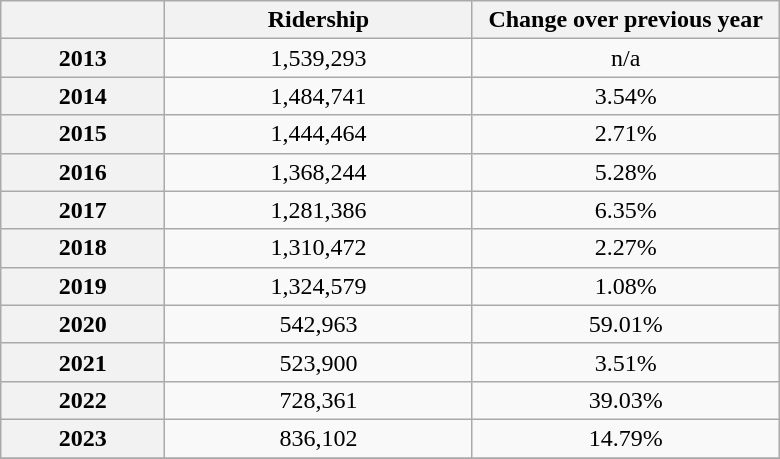<table class="wikitable"  style="text-align:center; width:520px; margin:auto;">
<tr>
<th style="width:50px"></th>
<th style="width:100px">Ridership</th>
<th style="width:100px">Change over previous year</th>
</tr>
<tr>
<th>2013</th>
<td>1,539,293</td>
<td>n/a</td>
</tr>
<tr>
<th>2014</th>
<td>1,484,741</td>
<td>3.54%</td>
</tr>
<tr>
<th>2015</th>
<td>1,444,464</td>
<td>2.71%</td>
</tr>
<tr>
<th>2016</th>
<td>1,368,244</td>
<td>5.28%</td>
</tr>
<tr>
<th>2017</th>
<td>1,281,386</td>
<td>6.35%</td>
</tr>
<tr>
<th>2018</th>
<td>1,310,472</td>
<td>2.27%</td>
</tr>
<tr>
<th>2019</th>
<td>1,324,579</td>
<td>1.08%</td>
</tr>
<tr>
<th>2020</th>
<td>542,963</td>
<td>59.01%</td>
</tr>
<tr>
<th>2021</th>
<td>523,900</td>
<td>3.51%</td>
</tr>
<tr>
<th>2022</th>
<td>728,361</td>
<td>39.03%</td>
</tr>
<tr>
<th>2023</th>
<td>836,102</td>
<td>14.79%</td>
</tr>
<tr>
</tr>
</table>
